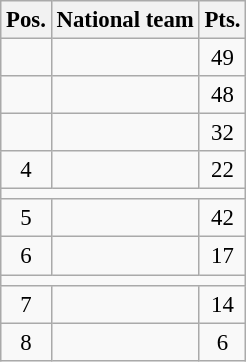<table class=wikitable style="font-size: 95%">
<tr>
<th>Pos.</th>
<th>National team</th>
<th>Pts.</th>
</tr>
<tr align=center>
<td></td>
<td align=left></td>
<td>49</td>
</tr>
<tr align=center>
<td></td>
<td align=left></td>
<td>48</td>
</tr>
<tr align=center>
<td></td>
<td align=left></td>
<td>32</td>
</tr>
<tr align=center>
<td>4</td>
<td align=left></td>
<td>22</td>
</tr>
<tr>
<td colspan=3 ></td>
</tr>
<tr align=center>
<td>5</td>
<td align=left></td>
<td>42</td>
</tr>
<tr align=center>
<td>6</td>
<td align=left></td>
<td>17</td>
</tr>
<tr>
<td colspan=3 ></td>
</tr>
<tr align=center>
<td>7</td>
<td align=left></td>
<td>14</td>
</tr>
<tr align=center>
<td>8</td>
<td align=left></td>
<td>6</td>
</tr>
</table>
